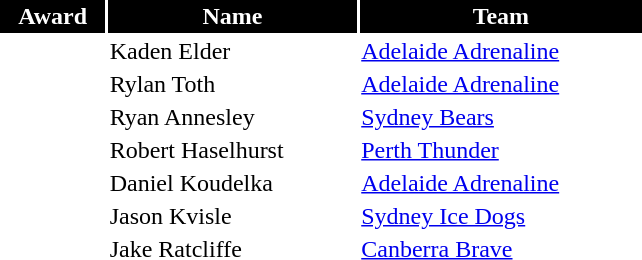<table class="toccolours" style="width:27em">
<tr>
<th style="background:black;color:white;border:black 1px solid">Award</th>
<th style="background:black;color:white;border:black 1px solid">Name</th>
<th style="background:black;color:white;border:black 1px solid">Team</th>
</tr>
<tr>
<td></td>
<td> Kaden Elder</td>
<td><a href='#'>Adelaide Adrenaline</a></td>
</tr>
<tr>
<td></td>
<td> Rylan Toth</td>
<td><a href='#'>Adelaide Adrenaline</a></td>
</tr>
<tr>
<td></td>
<td> Ryan Annesley</td>
<td><a href='#'>Sydney Bears</a></td>
</tr>
<tr>
<td></td>
<td> Robert Haselhurst</td>
<td><a href='#'>Perth Thunder</a></td>
</tr>
<tr>
<td></td>
<td> Daniel Koudelka</td>
<td><a href='#'>Adelaide Adrenaline</a></td>
</tr>
<tr>
<td></td>
<td> Jason Kvisle</td>
<td><a href='#'>Sydney Ice Dogs</a></td>
</tr>
<tr>
<td></td>
<td> Jake Ratcliffe</td>
<td><a href='#'>Canberra Brave</a></td>
</tr>
<tr>
</tr>
</table>
